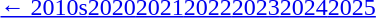<table id="toc" class="toc" summary="Contents">
<tr>
<th></th>
</tr>
<tr>
<td align="center"><a href='#'>← 2010s</a><a href='#'>2020</a><a href='#'>2021</a><a href='#'>2022</a><a href='#'>2023</a><a href='#'>2024</a><a href='#'>2025</a></td>
</tr>
</table>
